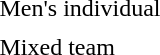<table>
<tr>
<td>Men's individual</td>
<td></td>
<td></td>
<td></td>
</tr>
<tr>
<td></td>
<td></td>
<td></td>
<td></td>
</tr>
<tr>
<td>Mixed team</td>
<td></td>
<td></td>
<td></td>
</tr>
</table>
